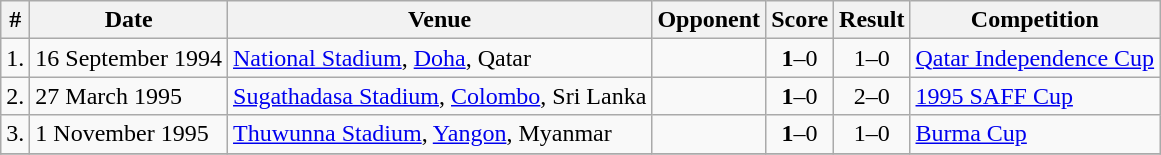<table class="wikitable">
<tr>
<th>#</th>
<th>Date</th>
<th>Venue</th>
<th>Opponent</th>
<th>Score</th>
<th>Result</th>
<th>Competition</th>
</tr>
<tr>
<td>1.</td>
<td>16 September 1994</td>
<td><a href='#'>National Stadium</a>, <a href='#'>Doha</a>, Qatar</td>
<td></td>
<td style="text-align:center;"><strong>1</strong>–0</td>
<td style="text-align:center;">1–0</td>
<td><a href='#'>Qatar Independence Cup</a></td>
</tr>
<tr>
<td>2.</td>
<td>27 March 1995</td>
<td><a href='#'>Sugathadasa Stadium</a>, <a href='#'>Colombo</a>, Sri Lanka</td>
<td></td>
<td style="text-align:center;"><strong>1</strong>–0</td>
<td style="text-align:center;">2–0</td>
<td><a href='#'>1995 SAFF Cup</a></td>
</tr>
<tr>
<td>3.</td>
<td>1 November  1995</td>
<td><a href='#'>Thuwunna Stadium</a>, <a href='#'>Yangon</a>, Myanmar</td>
<td></td>
<td style="text-align:center;"><strong>1</strong>–0</td>
<td style="text-align:center;">1–0</td>
<td><a href='#'>Burma Cup</a></td>
</tr>
<tr>
</tr>
</table>
